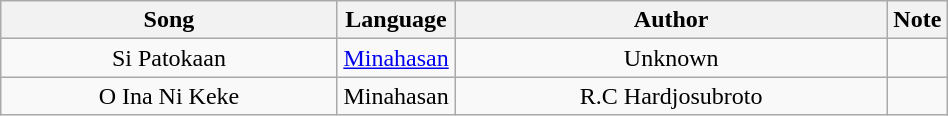<table class="wikitable" style="width:50%;text-align:center">
<tr>
<th style="width:35%">Song</th>
<th style="width:10%">Language</th>
<th style="width:45%">Author</th>
<th style="width:5%">Note</th>
</tr>
<tr>
<td>Si Patokaan</td>
<td><a href='#'>Minahasan</a></td>
<td>Unknown</td>
<td></td>
</tr>
<tr>
<td>O Ina Ni Keke</td>
<td>Minahasan</td>
<td>R.C Hardjosubroto</td>
<td></td>
</tr>
</table>
